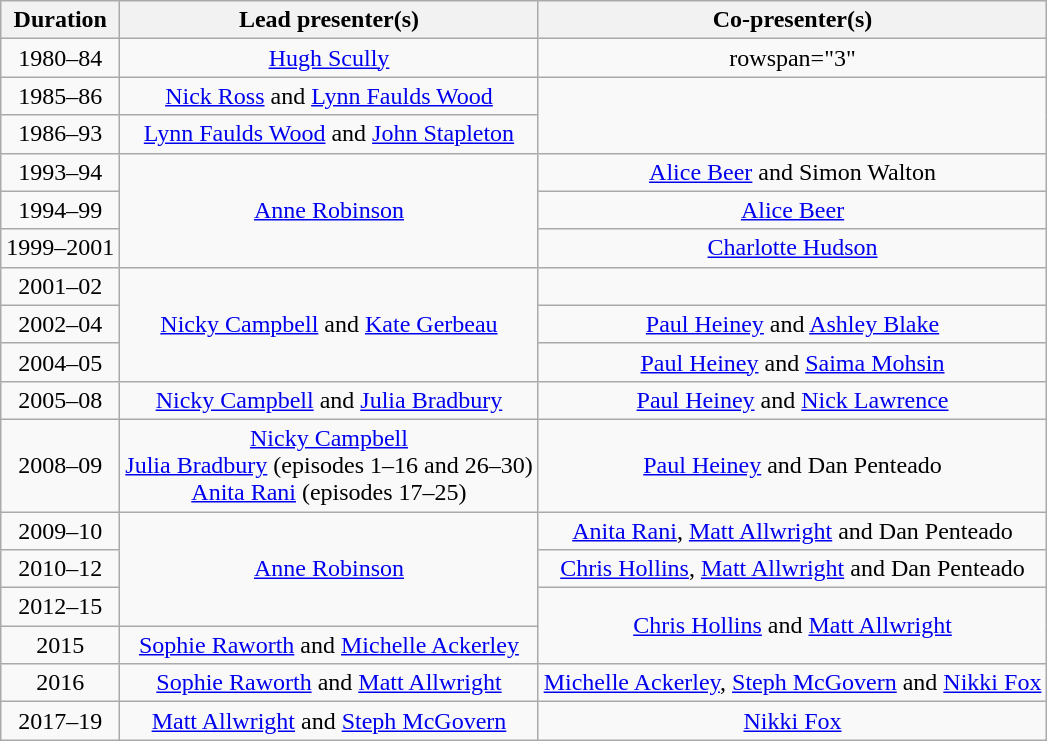<table class="wikitable" style="text-align:center">
<tr>
<th>Duration</th>
<th>Lead presenter(s)</th>
<th>Co-presenter(s)</th>
</tr>
<tr>
<td>1980–84</td>
<td><a href='#'>Hugh Scully</a></td>
<td>rowspan="3" </td>
</tr>
<tr>
<td>1985–86</td>
<td><a href='#'>Nick Ross</a> and <a href='#'>Lynn Faulds Wood</a></td>
</tr>
<tr>
<td>1986–93</td>
<td><a href='#'>Lynn Faulds Wood</a> and <a href='#'>John Stapleton</a></td>
</tr>
<tr>
<td>1993–94</td>
<td rowspan="3"><a href='#'>Anne Robinson</a></td>
<td><a href='#'>Alice Beer</a> and Simon Walton</td>
</tr>
<tr>
<td>1994–99</td>
<td><a href='#'>Alice Beer</a></td>
</tr>
<tr>
<td>1999–2001</td>
<td><a href='#'>Charlotte Hudson</a></td>
</tr>
<tr>
<td>2001–02</td>
<td rowspan="3"><a href='#'>Nicky Campbell</a> and <a href='#'>Kate Gerbeau</a></td>
<td></td>
</tr>
<tr>
<td>2002–04</td>
<td><a href='#'>Paul Heiney</a> and <a href='#'>Ashley Blake</a></td>
</tr>
<tr>
<td>2004–05</td>
<td><a href='#'>Paul Heiney</a> and <a href='#'>Saima Mohsin</a></td>
</tr>
<tr>
<td>2005–08</td>
<td><a href='#'>Nicky Campbell</a> and <a href='#'>Julia Bradbury</a></td>
<td><a href='#'>Paul Heiney</a> and <a href='#'>Nick Lawrence</a></td>
</tr>
<tr>
<td>2008–09</td>
<td><a href='#'>Nicky Campbell</a> <br> <a href='#'>Julia Bradbury</a> (episodes 1–16 and 26–30) <br> <a href='#'>Anita Rani</a> (episodes 17–25)</td>
<td><a href='#'>Paul Heiney</a> and Dan Penteado</td>
</tr>
<tr>
<td>2009–10</td>
<td rowspan=3><a href='#'>Anne Robinson</a></td>
<td><a href='#'>Anita Rani</a>, <a href='#'>Matt Allwright</a> and Dan Penteado</td>
</tr>
<tr>
<td>2010–12</td>
<td><a href='#'>Chris Hollins</a>, <a href='#'>Matt Allwright</a> and Dan Penteado</td>
</tr>
<tr>
<td>2012–15</td>
<td rowspan=2><a href='#'>Chris Hollins</a> and <a href='#'>Matt Allwright</a></td>
</tr>
<tr>
<td>2015</td>
<td><a href='#'>Sophie Raworth</a> and <a href='#'>Michelle Ackerley</a></td>
</tr>
<tr>
<td>2016</td>
<td><a href='#'>Sophie Raworth</a> and <a href='#'>Matt Allwright</a></td>
<td><a href='#'>Michelle Ackerley</a>, <a href='#'>Steph McGovern</a> and <a href='#'>Nikki Fox</a></td>
</tr>
<tr>
<td>2017–19</td>
<td><a href='#'>Matt Allwright</a> and <a href='#'>Steph McGovern</a></td>
<td><a href='#'>Nikki Fox</a></td>
</tr>
</table>
